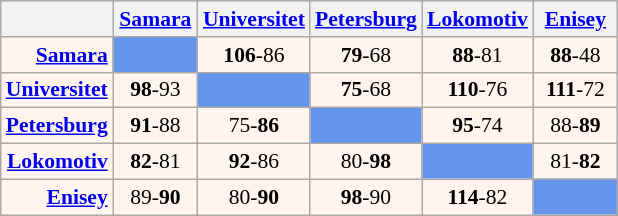<table cellspacing="0" cellpadding="3" style="background-color: #fff5ee; font-size: 90%; text-align: center" class="wikitable">
<tr>
<th></th>
<th width=50><a href='#'>Samara</a></th>
<th width=50><a href='#'>Universitet</a></th>
<th width=50><a href='#'>Petersburg</a></th>
<th width=50><a href='#'>Lokomotiv</a></th>
<th width=50><a href='#'>Enisey</a></th>
</tr>
<tr>
<td align=right><strong><a href='#'>Samara</a></strong></td>
<td bgcolor="#6495ed"></td>
<td><strong>106</strong>-86</td>
<td><strong>79</strong>-68</td>
<td><strong>88</strong>-81</td>
<td><strong>88</strong>-48</td>
</tr>
<tr>
<td align=right><strong><a href='#'>Universitet</a></strong></td>
<td><strong>98</strong>-93</td>
<td bgcolor="#6495ed"></td>
<td><strong>75</strong>-68</td>
<td><strong>110</strong>-76</td>
<td><strong>111</strong>-72</td>
</tr>
<tr>
<td align=right><strong><a href='#'>Petersburg</a> </strong></td>
<td><strong>91</strong>-88</td>
<td>75-<strong>86</strong></td>
<td bgcolor="#6495ed"></td>
<td><strong>95</strong>-74</td>
<td>88-<strong>89</strong></td>
</tr>
<tr>
<td align=right><strong><a href='#'>Lokomotiv</a></strong></td>
<td><strong>82</strong>-81</td>
<td><strong>92</strong>-86</td>
<td>80-<strong>98</strong></td>
<td bgcolor="#6495ed"></td>
<td>81-<strong>82</strong></td>
</tr>
<tr>
<td align=right><strong><a href='#'>Enisey</a></strong></td>
<td>89-<strong>90</strong></td>
<td>80-<strong>90</strong></td>
<td><strong>98</strong>-90</td>
<td><strong>114</strong>-82</td>
<td bgcolor="#6495ed"></td>
</tr>
</table>
